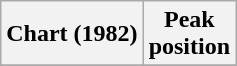<table class="wikitable">
<tr>
<th>Chart (1982)</th>
<th>Peak<br>position</th>
</tr>
<tr>
</tr>
</table>
